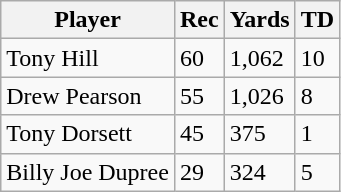<table class="wikitable">
<tr>
<th>Player</th>
<th>Rec</th>
<th>Yards</th>
<th>TD</th>
</tr>
<tr>
<td>Tony Hill</td>
<td>60</td>
<td>1,062</td>
<td>10</td>
</tr>
<tr>
<td>Drew Pearson</td>
<td>55</td>
<td>1,026</td>
<td>8</td>
</tr>
<tr>
<td>Tony Dorsett</td>
<td>45</td>
<td>375</td>
<td>1</td>
</tr>
<tr>
<td>Billy Joe Dupree</td>
<td>29</td>
<td>324</td>
<td>5</td>
</tr>
</table>
